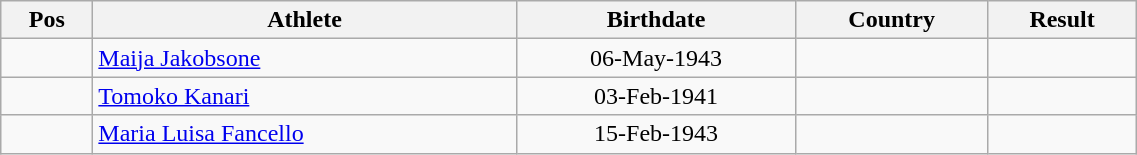<table class="wikitable"  style="text-align:center; width:60%;">
<tr>
<th>Pos</th>
<th>Athlete</th>
<th>Birthdate</th>
<th>Country</th>
<th>Result</th>
</tr>
<tr>
<td align=center></td>
<td align=left><a href='#'>Maija Jakobsone</a></td>
<td>06-May-1943</td>
<td align=left></td>
<td></td>
</tr>
<tr>
<td align=center></td>
<td align=left><a href='#'>Tomoko Kanari</a></td>
<td>03-Feb-1941</td>
<td align=left></td>
<td></td>
</tr>
<tr>
<td align=center></td>
<td align=left><a href='#'>Maria Luisa Fancello</a></td>
<td>15-Feb-1943</td>
<td align=left></td>
<td></td>
</tr>
</table>
